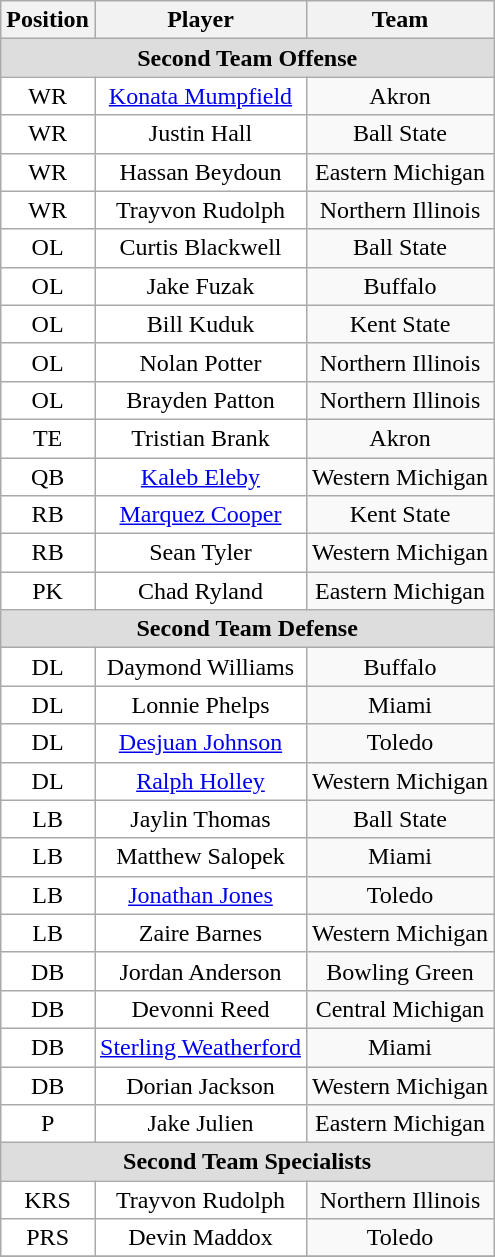<table class="wikitable" border="0">
<tr>
<th>Position</th>
<th>Player</th>
<th>Team</th>
</tr>
<tr>
<td colspan="3" style="text-align:center; background:#ddd;"><strong>Second Team Offense</strong></td>
</tr>
<tr style="text-align:center;">
<td style="background:white">WR</td>
<td style="background:white"><a href='#'>Konata Mumpfield</a></td>
<td style=>Akron</td>
</tr>
<tr style="text-align:center;">
<td style="background:white">WR</td>
<td style="background:white">Justin Hall</td>
<td style=>Ball State</td>
</tr>
<tr style="text-align:center;">
<td style="background:white">WR</td>
<td style="background:white">Hassan Beydoun</td>
<td style=>Eastern Michigan</td>
</tr>
<tr style="text-align:center;">
<td style="background:white">WR</td>
<td style="background:white">Trayvon Rudolph</td>
<td style=>Northern Illinois</td>
</tr>
<tr style="text-align:center;">
<td style="background:white">OL</td>
<td style="background:white">Curtis Blackwell</td>
<td style=>Ball State</td>
</tr>
<tr style="text-align:center;">
<td style="background:white">OL</td>
<td style="background:white">Jake Fuzak</td>
<td style=>Buffalo</td>
</tr>
<tr style="text-align:center;">
<td style="background:white">OL</td>
<td style="background:white">Bill Kuduk</td>
<td style=>Kent State</td>
</tr>
<tr style="text-align:center;">
<td style="background:white">OL</td>
<td style="background:white">Nolan Potter</td>
<td style=>Northern Illinois</td>
</tr>
<tr style="text-align:center;">
<td style="background:white">OL</td>
<td style="background:white">Brayden Patton</td>
<td style=>Northern Illinois</td>
</tr>
<tr style="text-align:center;">
<td style="background:white">TE</td>
<td style="background:white">Tristian Brank</td>
<td style=>Akron</td>
</tr>
<tr style="text-align:center;">
<td style="background:white">QB</td>
<td style="background:white"><a href='#'>Kaleb Eleby</a></td>
<td style=>Western Michigan</td>
</tr>
<tr style="text-align:center;">
<td style="background:white">RB</td>
<td style="background:white"><a href='#'>Marquez Cooper</a></td>
<td style=>Kent State</td>
</tr>
<tr style="text-align:center;">
<td style="background:white">RB</td>
<td style="background:white">Sean Tyler</td>
<td style=>Western Michigan</td>
</tr>
<tr style="text-align:center;">
<td style="background:white">PK</td>
<td style="background:white">Chad Ryland</td>
<td style=>Eastern Michigan</td>
</tr>
<tr>
<td colspan="3" style="text-align:center; background:#ddd;"><strong>Second Team Defense</strong></td>
</tr>
<tr style="text-align:center;">
<td style="background:white">DL</td>
<td style="background:white">Daymond Williams</td>
<td style=>Buffalo</td>
</tr>
<tr style="text-align:center;">
<td style="background:white">DL</td>
<td style="background:white">Lonnie Phelps</td>
<td style=>Miami</td>
</tr>
<tr style="text-align:center;">
<td style="background:white">DL</td>
<td style="background:white"><a href='#'>Desjuan Johnson</a></td>
<td style=>Toledo</td>
</tr>
<tr style="text-align:center;">
<td style="background:white">DL</td>
<td style="background:white"><a href='#'>Ralph Holley</a></td>
<td style=>Western Michigan</td>
</tr>
<tr style="text-align:center;">
<td style="background:white">LB</td>
<td style="background:white">Jaylin Thomas</td>
<td style=>Ball State</td>
</tr>
<tr style="text-align:center;">
<td style="background:white">LB</td>
<td style="background:white">Matthew Salopek</td>
<td style=>Miami</td>
</tr>
<tr style="text-align:center;">
<td style="background:white">LB</td>
<td style="background:white"><a href='#'>Jonathan Jones</a></td>
<td style=>Toledo</td>
</tr>
<tr style="text-align:center;">
<td style="background:white">LB</td>
<td style="background:white">Zaire Barnes</td>
<td style=>Western Michigan</td>
</tr>
<tr style="text-align:center;">
<td style="background:white">DB</td>
<td style="background:white">Jordan Anderson</td>
<td style=>Bowling Green</td>
</tr>
<tr style="text-align:center;">
<td style="background:white">DB</td>
<td style="background:white">Devonni Reed</td>
<td style=>Central Michigan</td>
</tr>
<tr style="text-align:center;">
<td style="background:white">DB</td>
<td style="background:white"><a href='#'>Sterling Weatherford</a></td>
<td style=>Miami</td>
</tr>
<tr style="text-align:center;">
<td style="background:white">DB</td>
<td style="background:white">Dorian Jackson</td>
<td style=>Western Michigan</td>
</tr>
<tr style="text-align:center;">
<td style="background:white">P</td>
<td style="background:white">Jake Julien</td>
<td style=>Eastern Michigan</td>
</tr>
<tr>
<td colspan="3" style="text-align:center; background:#ddd;"><strong>Second Team Specialists</strong></td>
</tr>
<tr style="text-align:center;">
<td style="background:white">KRS</td>
<td style="background:white">Trayvon Rudolph</td>
<td style=>Northern Illinois</td>
</tr>
<tr style="text-align:center;">
<td style="background:white">PRS</td>
<td style="background:white">Devin Maddox</td>
<td style=>Toledo</td>
</tr>
<tr style="text-align:center;">
</tr>
</table>
